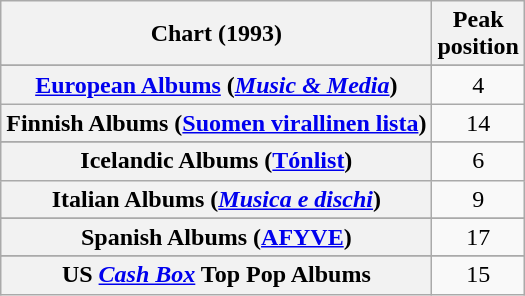<table class="wikitable sortable plainrowheaders" style="text-align:center">
<tr>
<th scope="col">Chart (1993)</th>
<th scope="col">Peak<br>position</th>
</tr>
<tr>
</tr>
<tr>
</tr>
<tr>
</tr>
<tr>
</tr>
<tr>
<th scope="row"><a href='#'>European Albums</a> (<em><a href='#'>Music & Media</a></em>)</th>
<td>4</td>
</tr>
<tr>
<th scope="row">Finnish Albums (<a href='#'>Suomen virallinen lista</a>)</th>
<td>14</td>
</tr>
<tr>
</tr>
<tr>
</tr>
<tr>
<th scope="row">Icelandic Albums (<a href='#'>Tónlist</a>)</th>
<td>6</td>
</tr>
<tr>
<th scope="row">Italian Albums (<em><a href='#'>Musica e dischi</a></em>)</th>
<td>9</td>
</tr>
<tr>
</tr>
<tr>
</tr>
<tr>
<th scope="row">Spanish Albums (<a href='#'>AFYVE</a>)</th>
<td>17</td>
</tr>
<tr>
</tr>
<tr>
</tr>
<tr>
</tr>
<tr>
</tr>
<tr>
</tr>
<tr>
<th scope="row">US <em><a href='#'>Cash Box</a></em> Top Pop Albums </th>
<td>15</td>
</tr>
</table>
